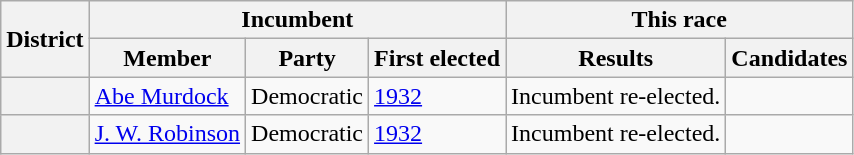<table class=wikitable>
<tr>
<th rowspan=2>District</th>
<th colspan=3>Incumbent</th>
<th colspan=2>This race</th>
</tr>
<tr>
<th>Member</th>
<th>Party</th>
<th>First elected</th>
<th>Results</th>
<th>Candidates</th>
</tr>
<tr>
<th></th>
<td><a href='#'>Abe Murdock</a></td>
<td>Democratic</td>
<td><a href='#'>1932</a></td>
<td>Incumbent re-elected.</td>
<td nowrap></td>
</tr>
<tr>
<th></th>
<td><a href='#'>J. W. Robinson</a></td>
<td>Democratic</td>
<td><a href='#'>1932</a></td>
<td>Incumbent re-elected.</td>
<td nowrap></td>
</tr>
</table>
